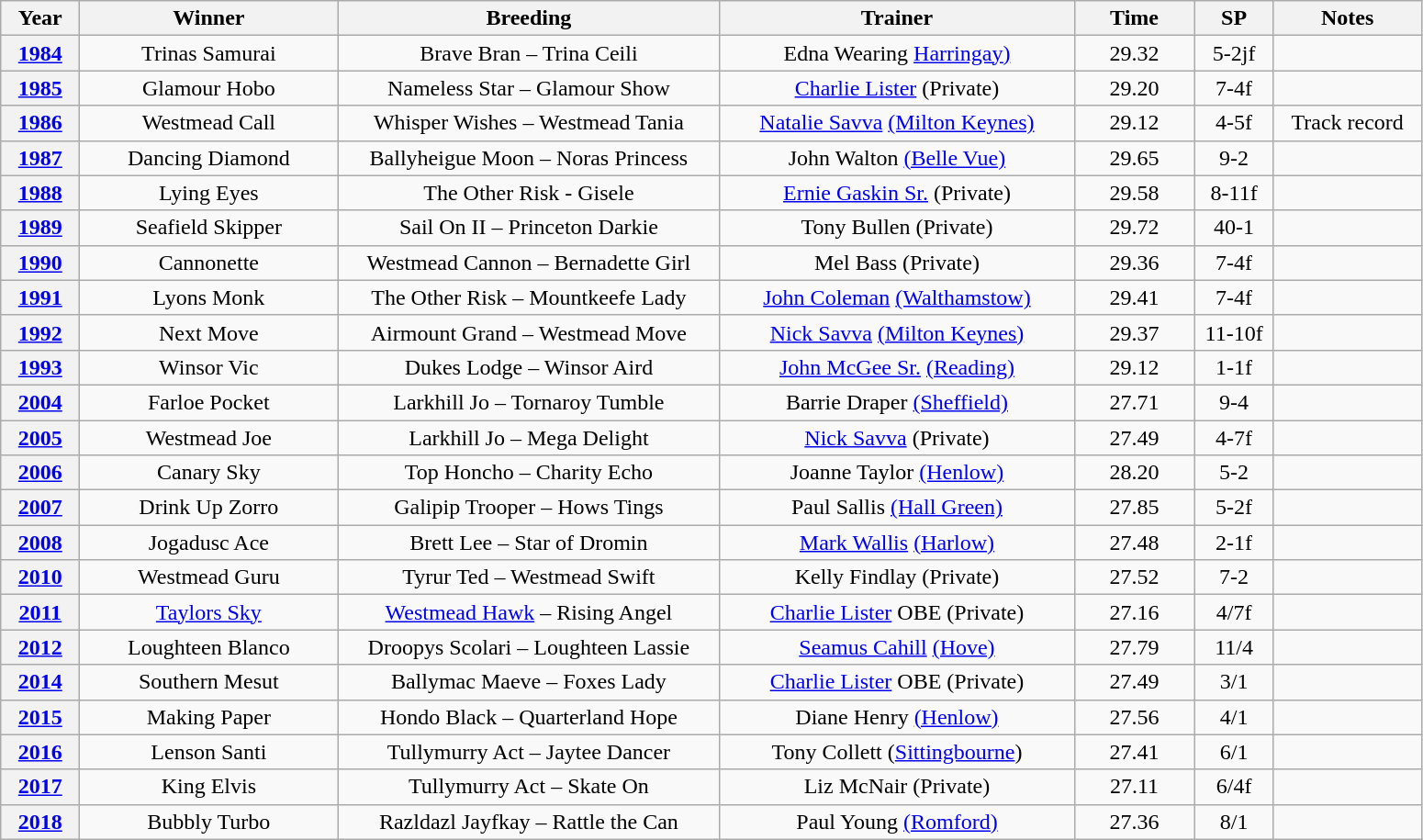<table class="wikitable" style="text-align:center">
<tr>
<th width=50>Year</th>
<th width=180>Winner</th>
<th width=270>Breeding</th>
<th width=250>Trainer</th>
<th width=80>Time</th>
<th width=50>SP</th>
<th width=100>Notes</th>
</tr>
<tr>
<th><a href='#'>1984</a></th>
<td>Trinas Samurai</td>
<td>Brave Bran – Trina Ceili</td>
<td>Edna Wearing <a href='#'>Harringay)</a></td>
<td>29.32</td>
<td>5-2jf</td>
<td></td>
</tr>
<tr>
<th><a href='#'>1985</a></th>
<td>Glamour Hobo</td>
<td>Nameless Star – Glamour Show</td>
<td><a href='#'>Charlie Lister</a> (Private)</td>
<td>29.20</td>
<td>7-4f</td>
<td></td>
</tr>
<tr>
<th><a href='#'>1986</a></th>
<td>Westmead Call</td>
<td>Whisper Wishes – Westmead Tania</td>
<td><a href='#'>Natalie Savva</a> <a href='#'>(Milton Keynes)</a></td>
<td>29.12</td>
<td>4-5f</td>
<td>Track record</td>
</tr>
<tr>
<th><a href='#'>1987</a></th>
<td>Dancing Diamond</td>
<td>Ballyheigue Moon – Noras Princess</td>
<td>John Walton <a href='#'>(Belle Vue)</a></td>
<td>29.65</td>
<td>9-2</td>
<td></td>
</tr>
<tr>
<th><a href='#'>1988</a></th>
<td>Lying Eyes</td>
<td>The Other Risk - Gisele</td>
<td><a href='#'>Ernie Gaskin Sr.</a> (Private)</td>
<td>29.58</td>
<td>8-11f</td>
<td></td>
</tr>
<tr>
<th><a href='#'>1989</a></th>
<td>Seafield Skipper</td>
<td>Sail On II – Princeton Darkie</td>
<td>Tony Bullen (Private)</td>
<td>29.72</td>
<td>40-1</td>
<td></td>
</tr>
<tr>
<th><a href='#'>1990</a></th>
<td>Cannonette </td>
<td>Westmead Cannon – Bernadette Girl</td>
<td>Mel Bass (Private)</td>
<td>29.36</td>
<td>7-4f</td>
<td></td>
</tr>
<tr>
<th><a href='#'>1991</a></th>
<td>Lyons Monk </td>
<td>The Other Risk – Mountkeefe Lady</td>
<td><a href='#'>John Coleman</a> <a href='#'>(Walthamstow)</a></td>
<td>29.41</td>
<td>7-4f</td>
<td></td>
</tr>
<tr>
<th><a href='#'>1992</a></th>
<td>Next Move</td>
<td>Airmount Grand – Westmead Move</td>
<td><a href='#'>Nick Savva</a> <a href='#'>(Milton Keynes)</a></td>
<td>29.37</td>
<td>11-10f</td>
<td></td>
</tr>
<tr>
<th><a href='#'>1993</a></th>
<td>Winsor Vic</td>
<td>Dukes Lodge – Winsor Aird</td>
<td><a href='#'>John McGee Sr.</a> <a href='#'>(Reading)</a></td>
<td>29.12</td>
<td>1-1f</td>
<td></td>
</tr>
<tr>
<th><a href='#'>2004</a></th>
<td>Farloe Pocket</td>
<td>Larkhill Jo – Tornaroy Tumble</td>
<td>Barrie Draper <a href='#'>(Sheffield)</a></td>
<td>27.71</td>
<td>9-4</td>
<td></td>
</tr>
<tr>
<th><a href='#'>2005</a></th>
<td>Westmead Joe</td>
<td>Larkhill Jo – Mega Delight</td>
<td><a href='#'>Nick Savva</a> (Private)</td>
<td>27.49</td>
<td>4-7f</td>
<td></td>
</tr>
<tr>
<th><a href='#'>2006</a></th>
<td>Canary Sky</td>
<td>Top Honcho – Charity Echo</td>
<td>Joanne Taylor <a href='#'>(Henlow)</a></td>
<td>28.20</td>
<td>5-2</td>
<td></td>
</tr>
<tr>
<th><a href='#'>2007</a></th>
<td>Drink Up Zorro</td>
<td>Galipip Trooper – Hows Tings</td>
<td>Paul Sallis <a href='#'>(Hall Green)</a></td>
<td>27.85</td>
<td>5-2f</td>
<td></td>
</tr>
<tr>
<th><a href='#'>2008</a></th>
<td>Jogadusc Ace</td>
<td>Brett Lee – Star of Dromin</td>
<td><a href='#'>Mark Wallis</a> <a href='#'>(Harlow)</a></td>
<td>27.48</td>
<td>2-1f</td>
<td></td>
</tr>
<tr>
<th><a href='#'>2010</a></th>
<td>Westmead Guru</td>
<td>Tyrur Ted – Westmead Swift</td>
<td>Kelly Findlay (Private)</td>
<td>27.52</td>
<td>7-2</td>
<td></td>
</tr>
<tr>
<th><a href='#'>2011</a></th>
<td><a href='#'>Taylors Sky</a></td>
<td><a href='#'>Westmead Hawk</a> – Rising Angel</td>
<td><a href='#'>Charlie Lister</a> OBE (Private)</td>
<td>27.16</td>
<td>4/7f</td>
<td></td>
</tr>
<tr>
<th><a href='#'>2012</a></th>
<td>Loughteen Blanco</td>
<td>Droopys Scolari – Loughteen Lassie</td>
<td><a href='#'>Seamus Cahill</a> <a href='#'>(Hove)</a></td>
<td>27.79</td>
<td>11/4</td>
<td></td>
</tr>
<tr>
<th><a href='#'>2014</a></th>
<td>Southern Mesut</td>
<td>Ballymac Maeve – Foxes Lady</td>
<td><a href='#'>Charlie Lister</a> OBE (Private)</td>
<td>27.49</td>
<td>3/1</td>
<td></td>
</tr>
<tr>
<th><a href='#'>2015</a></th>
<td>Making Paper</td>
<td>Hondo Black – Quarterland Hope</td>
<td>Diane Henry <a href='#'>(Henlow)</a></td>
<td>27.56</td>
<td>4/1</td>
<td></td>
</tr>
<tr>
<th><a href='#'>2016</a></th>
<td>Lenson Santi</td>
<td>Tullymurry Act – Jaytee Dancer</td>
<td>Tony Collett (<a href='#'>Sittingbourne</a>)</td>
<td>27.41</td>
<td>6/1</td>
<td></td>
</tr>
<tr>
<th><a href='#'>2017</a></th>
<td>King Elvis</td>
<td>Tullymurry Act – Skate On</td>
<td>Liz McNair (Private)</td>
<td>27.11</td>
<td>6/4f</td>
<td></td>
</tr>
<tr>
<th><a href='#'>2018</a></th>
<td>Bubbly Turbo</td>
<td>Razldazl Jayfkay – Rattle the Can</td>
<td>Paul Young <a href='#'>(Romford)</a></td>
<td>27.36</td>
<td>8/1</td>
<td></td>
</tr>
</table>
